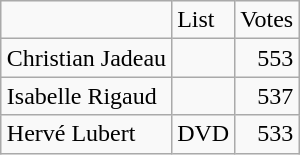<table class="wikitable" style="margin:1em auto;">
<tr>
<td></td>
<td>List</td>
<td>Votes</td>
</tr>
<tr>
<td>Christian Jadeau</td>
<td></td>
<td align="right">553</td>
</tr>
<tr>
<td>Isabelle Rigaud</td>
<td></td>
<td align="right">537</td>
</tr>
<tr>
<td>Hervé Lubert</td>
<td>DVD</td>
<td align="right">533</td>
</tr>
</table>
